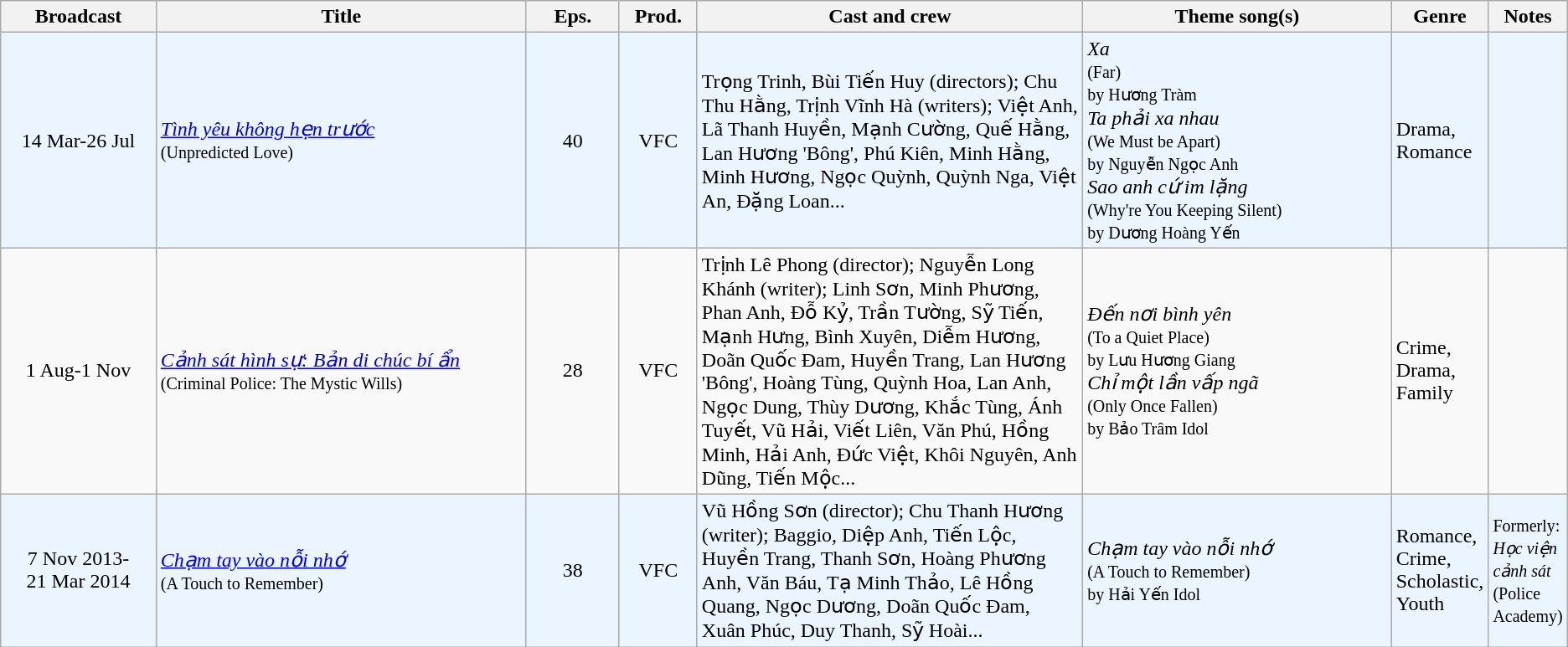<table class="wikitable sortable">
<tr>
<th style="width:10%;">Broadcast</th>
<th style="width:24%;">Title</th>
<th style="width:6%;">Eps.</th>
<th style="width:5%;">Prod.</th>
<th style="width:25%;">Cast and crew</th>
<th style="width:20%;">Theme song(s)</th>
<th style="width:5%;">Genre</th>
<th style="width:5%;">Notes</th>
</tr>
<tr ---- bgcolor="#ebf5ff">
<td style="text-align:center;">14 Mar-26 Jul <br></td>
<td><em><a href='#'>Tình yêu không hẹn trước</a></em> <br><small>(Unpredicted Love)</small></td>
<td style="text-align:center;">40</td>
<td style="text-align:center;">VFC</td>
<td>Trọng Trinh, Bùi Tiến Huy (directors); Chu Thu Hằng, Trịnh Vĩnh Hà (writers); Việt Anh, Lã Thanh Huyền, Mạnh Cường, Quế Hằng, Lan Hương 'Bông', Phú Kiên, Minh Hằng, Minh Hương, Ngọc Quỳnh, Quỳnh Nga, Việt An, Đặng Loan...</td>
<td><em>Xa</em> <br><small>(Far)</small><br><small>by Hương Tràm</small><br><em>Ta phải xa nhau</em> <br><small>(We Must be Apart)</small><br><small>by Nguyễn Ngọc Anh</small><br><em>Sao anh cứ im lặng</em> <br><small>(Why're You Keeping Silent)</small><br><small>by Dương Hoàng Yến</small></td>
<td>Drama, Romance</td>
<td></td>
</tr>
<tr>
<td style="text-align:center;">1 Aug-1 Nov <br></td>
<td><em><a href='#'>Cảnh sát hình sự: Bản di chúc bí ẩn</a></em> <br><small>(Criminal Police: The Mystic Wills)</small></td>
<td style="text-align:center;">28</td>
<td style="text-align:center;">VFC</td>
<td>Trịnh Lê Phong (director); Nguyễn Long Khánh (writer); Linh Sơn, Minh Phương, Phan Anh, Đỗ Kỷ, Trần Tường, Sỹ Tiến, Mạnh Hưng, Bình Xuyên, Diễm Hương, Doãn Quốc Đam, Huyền Trang, Lan Hương 'Bông', Hoàng Tùng, Quỳnh Hoa, Lan Anh, Ngọc Dung, Thùy Dương, Khắc Tùng, Ánh Tuyết, Vũ Hải, Viết Liên, Văn Phú, Hồng Minh, Hải Anh, Đức Việt, Khôi Nguyên, Anh Dũng, Tiến Mộc...</td>
<td><em>Đến nơi bình yên</em> <br><small>(To a Quiet Place)<br>by Lưu Hương Giang</small><br><em>Chỉ một lần vấp ngã</em> <br><small>(Only Once Fallen)<br>by Bảo Trâm Idol</small></td>
<td>Crime, Drama, Family</td>
<td></td>
</tr>
<tr ---- bgcolor="#ebf5ff">
<td style="text-align:center;">7 Nov 2013-<br>21 Mar 2014<br></td>
<td><em><a href='#'>Chạm tay vào nỗi nhớ</a></em> <br><small>(A Touch to Remember)</small></td>
<td style="text-align:center;">38</td>
<td style="text-align:center;">VFC</td>
<td>Vũ Hồng Sơn (director); Chu Thanh Hương (writer); Baggio, Diệp Anh, Tiến Lộc, Huyền Trang, Thanh Sơn, Hoàng Phương Anh, Văn Báu, Tạ Minh Thảo, Lê Hồng Quang, Ngọc Dương, Doãn Quốc Đam, Xuân Phúc, Duy Thanh, Sỹ Hoài...</td>
<td><em>Chạm tay vào nỗi nhớ</em> <br><small>(A Touch to Remember)<br>by Hải Yến Idol</small></td>
<td>Romance, Crime, Scholastic, Youth</td>
<td><small>Formerly: <em>Học viện cảnh sát</em><br>(Police Academy)</small></td>
</tr>
</table>
